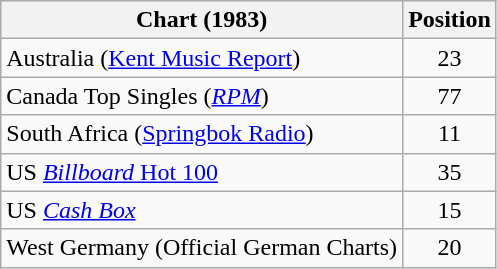<table class="wikitable sortable">
<tr>
<th>Chart (1983)</th>
<th>Position</th>
</tr>
<tr>
<td>Australia (<a href='#'>Kent Music Report</a>)</td>
<td align="center">23</td>
</tr>
<tr>
<td>Canada Top Singles (<em><a href='#'>RPM</a></em>)</td>
<td align="center">77</td>
</tr>
<tr>
<td>South Africa (<a href='#'>Springbok Radio</a>)</td>
<td align="center">11</td>
</tr>
<tr>
<td>US <a href='#'><em>Billboard</em> Hot 100</a></td>
<td align="center">35</td>
</tr>
<tr>
<td>US <em><a href='#'>Cash Box</a></em></td>
<td align="center">15</td>
</tr>
<tr>
<td>West Germany (Official German Charts)</td>
<td align="center">20</td>
</tr>
</table>
